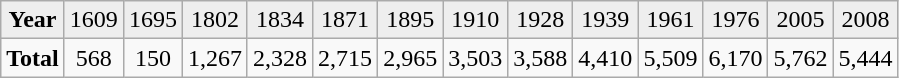<table class="wikitable" style="width:6em">
<tr bgcolor="#eeeeee" align="center">
<td><strong>Year</strong></td>
<td>1609</td>
<td>1695</td>
<td>1802</td>
<td>1834</td>
<td>1871</td>
<td>1895</td>
<td>1910</td>
<td>1928</td>
<td>1939</td>
<td>1961</td>
<td>1976</td>
<td>2005</td>
<td>2008</td>
</tr>
<tr align="center">
<td><strong>Total</strong></td>
<td>568</td>
<td>150</td>
<td>1,267</td>
<td>2,328</td>
<td>2,715</td>
<td>2,965</td>
<td>3,503</td>
<td>3,588</td>
<td>4,410</td>
<td>5,509</td>
<td>6,170</td>
<td>5,762</td>
<td>5,444</td>
</tr>
</table>
